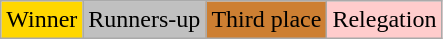<table class="wikitable">
<tr>
<td style="background-color: #FFD700;">Winner</td>
<td style="background-color: #C0C0C0;">Runners-up</td>
<td style="background-color: #CD7F32;">Third place</td>
<td style="background-color: #FFCCCC;">Relegation</td>
</tr>
</table>
